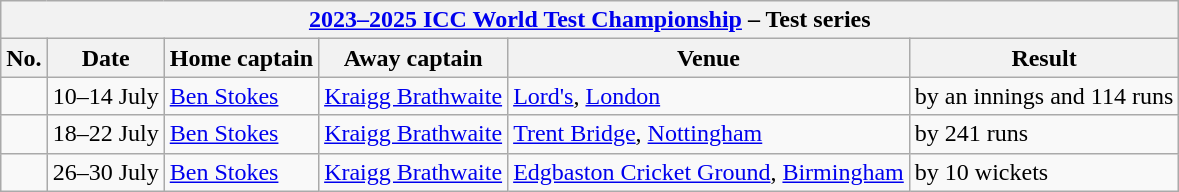<table class="wikitable">
<tr>
<th colspan="9"><a href='#'>2023–2025 ICC World Test Championship</a> – Test series</th>
</tr>
<tr>
<th>No.</th>
<th>Date</th>
<th>Home captain</th>
<th>Away captain</th>
<th>Venue</th>
<th>Result</th>
</tr>
<tr>
<td></td>
<td>10–14 July</td>
<td><a href='#'>Ben Stokes</a></td>
<td><a href='#'>Kraigg Brathwaite</a></td>
<td><a href='#'>Lord's</a>, <a href='#'>London</a></td>
<td> by an innings and 114 runs</td>
</tr>
<tr>
<td></td>
<td>18–22 July</td>
<td><a href='#'>Ben Stokes</a></td>
<td><a href='#'>Kraigg Brathwaite</a></td>
<td><a href='#'>Trent Bridge</a>, <a href='#'>Nottingham</a></td>
<td> by 241 runs</td>
</tr>
<tr>
<td></td>
<td>26–30 July</td>
<td><a href='#'>Ben Stokes</a></td>
<td><a href='#'>Kraigg Brathwaite</a></td>
<td><a href='#'>Edgbaston Cricket Ground</a>, <a href='#'>Birmingham</a></td>
<td> by 10 wickets</td>
</tr>
</table>
